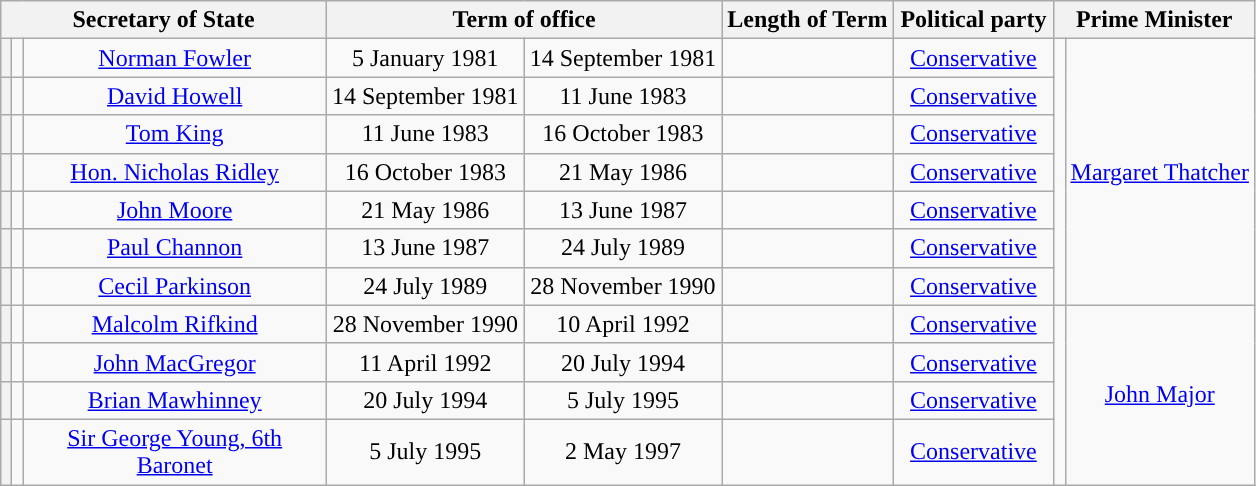<table class="wikitable" style="text-align:center">
<tr>
<th colspan=3>Secretary of State</th>
<th colspan=2 width=240>Term of office</th>
<th>Length of Term</th>
<th>Political party</th>
<th colspan=2>Prime Minister</th>
</tr>
<tr style="height:1em">
<th style="background-color:"></th>
<td></td>
<td width=195><a href='#'>Norman Fowler</a></td>
<td>5 January 1981</td>
<td>14 September 1981</td>
<td></td>
<td width=100><a href='#'>Conservative</a></td>
<td rowspan=7 style="background-color:"></td>
<td rowspan=7><a href='#'>Margaret Thatcher</a></td>
</tr>
<tr style="height:1em">
<th style="background-color:"></th>
<td></td>
<td><a href='#'>David Howell</a></td>
<td>14 September 1981</td>
<td>11 June 1983</td>
<td></td>
<td><a href='#'>Conservative</a></td>
</tr>
<tr style="height:1em">
<th style="background-color:"></th>
<td></td>
<td><a href='#'>Tom King</a></td>
<td>11 June 1983</td>
<td>16 October 1983</td>
<td></td>
<td><a href='#'>Conservative</a></td>
</tr>
<tr style="height:1em">
<th style="background-color:"></th>
<td></td>
<td><a href='#'>Hon. Nicholas Ridley</a></td>
<td>16 October 1983</td>
<td>21 May 1986</td>
<td></td>
<td><a href='#'>Conservative</a></td>
</tr>
<tr style="height:1em">
<th style="background-color:"></th>
<td></td>
<td><a href='#'>John Moore</a></td>
<td>21 May 1986</td>
<td>13 June 1987</td>
<td></td>
<td><a href='#'>Conservative</a></td>
</tr>
<tr style="height:1em">
<th style="background-color:"></th>
<td></td>
<td><a href='#'>Paul Channon</a></td>
<td>13 June 1987</td>
<td>24 July 1989</td>
<td></td>
<td><a href='#'>Conservative</a></td>
</tr>
<tr style="height:1em">
<th style="background-color:"></th>
<td></td>
<td><a href='#'>Cecil Parkinson</a></td>
<td>24 July 1989</td>
<td>28 November 1990</td>
<td></td>
<td><a href='#'>Conservative</a></td>
</tr>
<tr style="height:1em">
<th style="background-color:"></th>
<td></td>
<td><a href='#'>Malcolm Rifkind</a></td>
<td>28 November 1990</td>
<td>10 April 1992</td>
<td></td>
<td><a href='#'>Conservative</a></td>
<td rowspan=4 style="background-color:"></td>
<td rowspan=4><a href='#'>John Major</a></td>
</tr>
<tr style="height:1em">
<th style="background-color:"></th>
<td></td>
<td><a href='#'>John MacGregor</a></td>
<td>11 April 1992</td>
<td>20 July 1994</td>
<td></td>
<td><a href='#'>Conservative</a></td>
</tr>
<tr style="height:1em">
<th style="background-color:"></th>
<td></td>
<td><a href='#'>Brian Mawhinney</a></td>
<td>20 July 1994</td>
<td>5 July 1995</td>
<td></td>
<td><a href='#'>Conservative</a></td>
</tr>
<tr style="height:1em">
<th style="background-color:"></th>
<td></td>
<td><a href='#'>Sir George Young, 6th Baronet</a></td>
<td>5 July 1995</td>
<td>2 May 1997</td>
<td></td>
<td><a href='#'>Conservative</a></td>
</tr>
</table>
